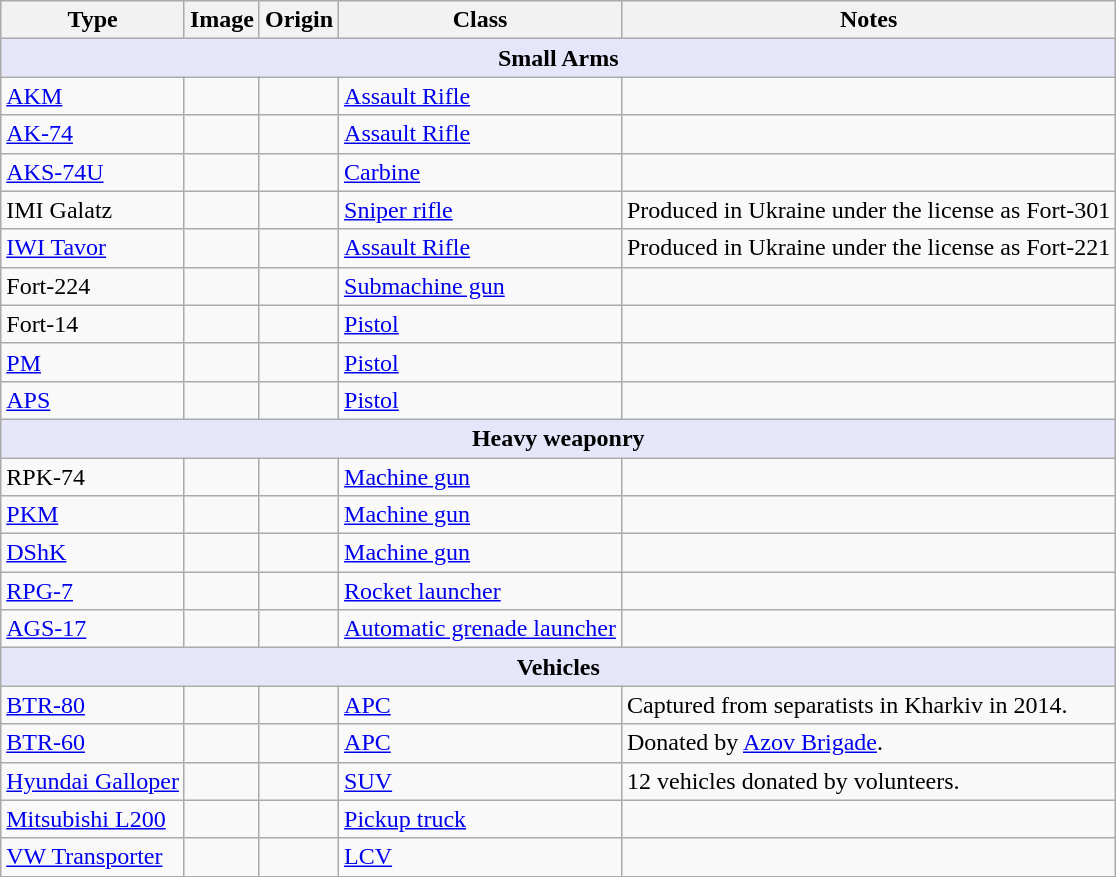<table class="wikitable">
<tr>
<th>Type</th>
<th>Image</th>
<th>Origin</th>
<th>Class</th>
<th>Notes</th>
</tr>
<tr>
<th colspan="6" style="align: center; background: lavender;">Small Arms</th>
</tr>
<tr>
<td><a href='#'>AKM</a></td>
<td></td>
<td></td>
<td><a href='#'>Assault Rifle</a></td>
<td></td>
</tr>
<tr>
<td><a href='#'>AK-74</a></td>
<td></td>
<td></td>
<td><a href='#'>Assault Rifle</a></td>
<td></td>
</tr>
<tr>
<td><a href='#'>AKS-74U</a></td>
<td></td>
<td></td>
<td><a href='#'>Carbine</a></td>
<td></td>
</tr>
<tr>
<td>IMI Galatz</td>
<td></td>
<td></td>
<td><a href='#'>Sniper rifle</a></td>
<td>Produced in Ukraine under the license as Fort-301</td>
</tr>
<tr>
<td><a href='#'>IWI Tavor</a></td>
<td></td>
<td></td>
<td><a href='#'>Assault Rifle</a></td>
<td>Produced in Ukraine under the license as Fort-221</td>
</tr>
<tr>
<td>Fort-224</td>
<td></td>
<td></td>
<td><a href='#'>Submachine gun</a></td>
<td></td>
</tr>
<tr>
<td>Fort-14</td>
<td></td>
<td></td>
<td><a href='#'>Pistol</a></td>
<td></td>
</tr>
<tr>
<td><a href='#'>PM</a></td>
<td></td>
<td></td>
<td><a href='#'>Pistol</a></td>
<td></td>
</tr>
<tr>
<td><a href='#'>APS</a></td>
<td></td>
<td></td>
<td><a href='#'>Pistol</a></td>
<td></td>
</tr>
<tr>
<th colspan="6" style="align: center; background: lavender;">Heavy weaponry</th>
</tr>
<tr>
<td>RPK-74</td>
<td></td>
<td></td>
<td><a href='#'>Machine gun</a></td>
<td></td>
</tr>
<tr>
<td><a href='#'>PKM</a></td>
<td></td>
<td></td>
<td><a href='#'>Machine gun</a></td>
<td></td>
</tr>
<tr>
<td><a href='#'>DShK</a></td>
<td></td>
<td></td>
<td><a href='#'>Machine gun</a></td>
<td></td>
</tr>
<tr>
<td><a href='#'>RPG-7</a></td>
<td></td>
<td></td>
<td><a href='#'>Rocket launcher</a></td>
<td></td>
</tr>
<tr>
<td><a href='#'>AGS-17</a></td>
<td></td>
<td></td>
<td><a href='#'>Automatic grenade launcher</a></td>
<td></td>
</tr>
<tr>
<th colspan="6" style="align: center; background: lavender;">Vehicles</th>
</tr>
<tr>
<td><a href='#'>BTR-80</a></td>
<td></td>
<td></td>
<td><a href='#'>APC</a></td>
<td>Captured from separatists in Kharkiv in 2014.</td>
</tr>
<tr>
<td><a href='#'>BTR-60</a></td>
<td></td>
<td></td>
<td><a href='#'>APC</a></td>
<td>Donated by <a href='#'>Azov Brigade</a>.</td>
</tr>
<tr>
<td><a href='#'>Hyundai Galloper</a></td>
<td></td>
<td></td>
<td><a href='#'>SUV</a></td>
<td>12 vehicles donated by volunteers.</td>
</tr>
<tr>
<td><a href='#'>Mitsubishi L200</a></td>
<td></td>
<td></td>
<td><a href='#'>Pickup truck</a></td>
<td></td>
</tr>
<tr>
<td><a href='#'>VW Transporter</a></td>
<td></td>
<td></td>
<td><a href='#'>LCV</a></td>
<td></td>
</tr>
</table>
